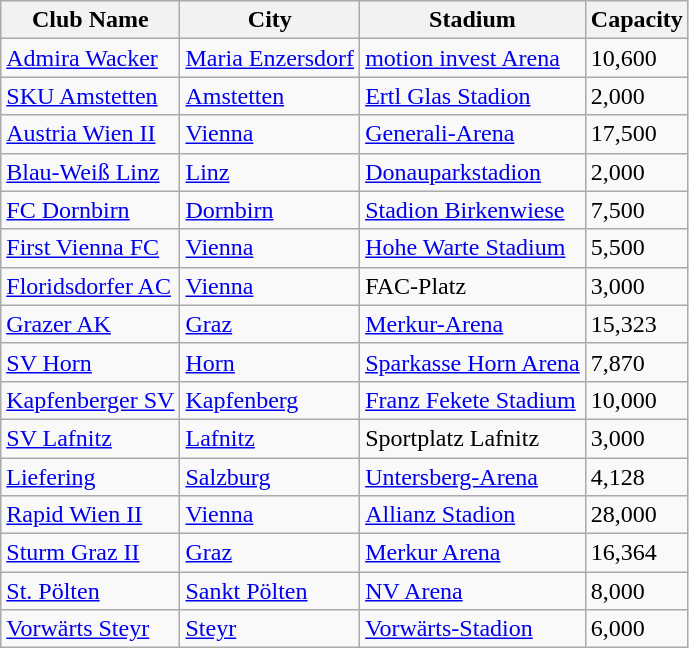<table class="wikitable sortable">
<tr>
<th>Club Name</th>
<th>City</th>
<th>Stadium</th>
<th>Capacity</th>
</tr>
<tr>
<td><a href='#'>Admira Wacker</a></td>
<td><a href='#'>Maria Enzersdorf</a></td>
<td><a href='#'>motion invest Arena</a></td>
<td>10,600</td>
</tr>
<tr>
<td><a href='#'>SKU Amstetten</a></td>
<td><a href='#'>Amstetten</a></td>
<td><a href='#'>Ertl Glas Stadion</a></td>
<td>2,000</td>
</tr>
<tr>
<td><a href='#'>Austria Wien II</a></td>
<td><a href='#'>Vienna</a></td>
<td><a href='#'>Generali-Arena</a></td>
<td>17,500</td>
</tr>
<tr>
<td><a href='#'>Blau-Weiß Linz</a></td>
<td><a href='#'>Linz</a></td>
<td><a href='#'>Donauparkstadion</a></td>
<td>2,000</td>
</tr>
<tr>
<td><a href='#'>FC Dornbirn</a></td>
<td><a href='#'>Dornbirn</a></td>
<td><a href='#'>Stadion Birkenwiese</a></td>
<td>7,500</td>
</tr>
<tr>
<td><a href='#'>First Vienna FC</a></td>
<td><a href='#'>Vienna</a></td>
<td><a href='#'>Hohe Warte Stadium</a></td>
<td>5,500</td>
</tr>
<tr>
<td><a href='#'>Floridsdorfer AC</a></td>
<td><a href='#'>Vienna</a></td>
<td>FAC-Platz</td>
<td>3,000</td>
</tr>
<tr>
<td><a href='#'>Grazer AK</a></td>
<td><a href='#'>Graz</a></td>
<td><a href='#'>Merkur-Arena</a></td>
<td>15,323</td>
</tr>
<tr>
<td><a href='#'>SV Horn</a></td>
<td><a href='#'>Horn</a></td>
<td><a href='#'>Sparkasse Horn Arena</a></td>
<td>7,870</td>
</tr>
<tr>
<td><a href='#'>Kapfenberger SV</a></td>
<td><a href='#'>Kapfenberg</a></td>
<td><a href='#'>Franz Fekete Stadium</a></td>
<td>10,000</td>
</tr>
<tr>
<td><a href='#'>SV Lafnitz</a></td>
<td><a href='#'>Lafnitz</a></td>
<td>Sportplatz Lafnitz</td>
<td>3,000</td>
</tr>
<tr>
<td><a href='#'>Liefering</a></td>
<td><a href='#'>Salzburg</a></td>
<td><a href='#'>Untersberg-Arena</a></td>
<td>4,128</td>
</tr>
<tr>
<td><a href='#'>Rapid Wien II</a></td>
<td><a href='#'>Vienna</a></td>
<td><a href='#'>Allianz Stadion</a></td>
<td>28,000</td>
</tr>
<tr>
<td><a href='#'>Sturm Graz II</a></td>
<td><a href='#'>Graz</a></td>
<td><a href='#'>Merkur Arena</a></td>
<td>16,364</td>
</tr>
<tr>
<td><a href='#'>St. Pölten</a></td>
<td><a href='#'>Sankt Pölten</a></td>
<td><a href='#'>NV Arena</a></td>
<td>8,000</td>
</tr>
<tr>
<td><a href='#'>Vorwärts Steyr</a></td>
<td><a href='#'>Steyr</a></td>
<td><a href='#'>Vorwärts-Stadion</a></td>
<td>6,000</td>
</tr>
</table>
